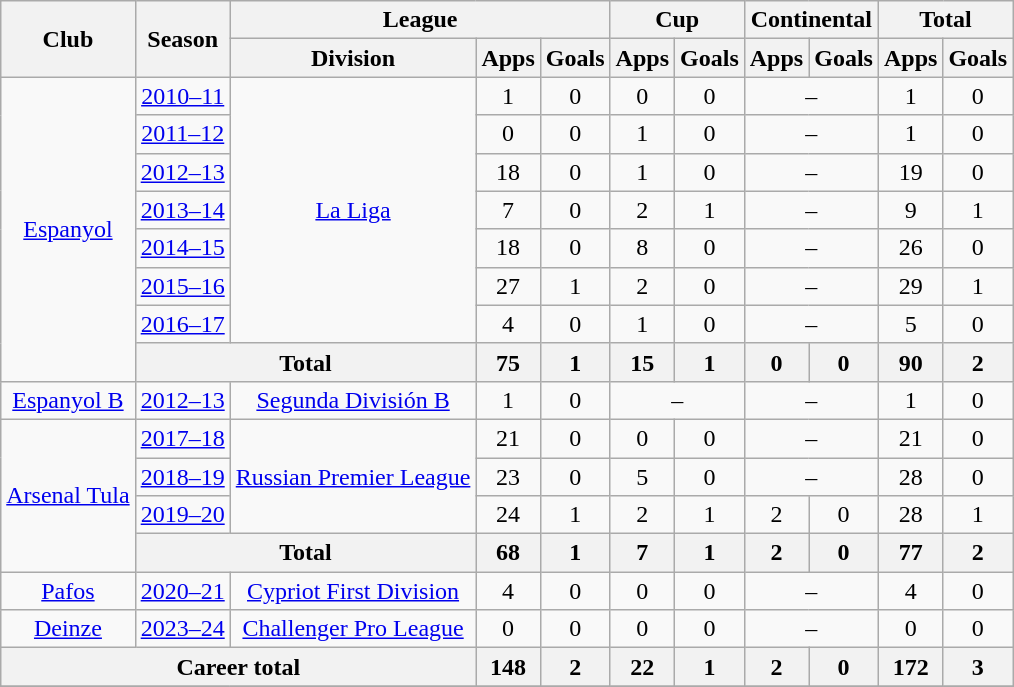<table class="wikitable" style="text-align: center;">
<tr>
<th rowspan=2>Club</th>
<th rowspan=2>Season</th>
<th colspan=3>League</th>
<th colspan=2>Cup</th>
<th colspan=2>Continental</th>
<th colspan=2>Total</th>
</tr>
<tr>
<th>Division</th>
<th>Apps</th>
<th>Goals</th>
<th>Apps</th>
<th>Goals</th>
<th>Apps</th>
<th>Goals</th>
<th>Apps</th>
<th>Goals</th>
</tr>
<tr>
<td rowspan=8><a href='#'>Espanyol</a></td>
<td><a href='#'>2010–11</a></td>
<td rowspan=7><a href='#'>La Liga</a></td>
<td>1</td>
<td>0</td>
<td>0</td>
<td>0</td>
<td colspan=2>–</td>
<td>1</td>
<td>0</td>
</tr>
<tr>
<td><a href='#'>2011–12</a></td>
<td>0</td>
<td>0</td>
<td>1</td>
<td>0</td>
<td colspan=2>–</td>
<td>1</td>
<td>0</td>
</tr>
<tr>
<td><a href='#'>2012–13</a></td>
<td>18</td>
<td>0</td>
<td>1</td>
<td>0</td>
<td colspan=2>–</td>
<td>19</td>
<td>0</td>
</tr>
<tr>
<td><a href='#'>2013–14</a></td>
<td>7</td>
<td>0</td>
<td>2</td>
<td>1</td>
<td colspan=2>–</td>
<td>9</td>
<td>1</td>
</tr>
<tr>
<td><a href='#'>2014–15</a></td>
<td>18</td>
<td>0</td>
<td>8</td>
<td>0</td>
<td colspan=2>–</td>
<td>26</td>
<td>0</td>
</tr>
<tr>
<td><a href='#'>2015–16</a></td>
<td>27</td>
<td>1</td>
<td>2</td>
<td>0</td>
<td colspan=2>–</td>
<td>29</td>
<td>1</td>
</tr>
<tr>
<td><a href='#'>2016–17</a></td>
<td>4</td>
<td>0</td>
<td>1</td>
<td>0</td>
<td colspan=2>–</td>
<td>5</td>
<td>0</td>
</tr>
<tr>
<th colspan=2>Total</th>
<th>75</th>
<th>1</th>
<th>15</th>
<th>1</th>
<th>0</th>
<th>0</th>
<th>90</th>
<th>2</th>
</tr>
<tr>
<td><a href='#'>Espanyol B</a></td>
<td><a href='#'>2012–13</a></td>
<td><a href='#'>Segunda División B</a></td>
<td>1</td>
<td>0</td>
<td colspan=2>–</td>
<td colspan=2>–</td>
<td>1</td>
<td>0</td>
</tr>
<tr>
<td rowspan=4><a href='#'>Arsenal Tula</a></td>
<td><a href='#'>2017–18</a></td>
<td rowspan=3><a href='#'>Russian Premier League</a></td>
<td>21</td>
<td>0</td>
<td>0</td>
<td>0</td>
<td colspan=2>–</td>
<td>21</td>
<td>0</td>
</tr>
<tr>
<td><a href='#'>2018–19</a></td>
<td>23</td>
<td>0</td>
<td>5</td>
<td>0</td>
<td colspan=2>–</td>
<td>28</td>
<td>0</td>
</tr>
<tr>
<td><a href='#'>2019–20</a></td>
<td>24</td>
<td>1</td>
<td>2</td>
<td>1</td>
<td>2</td>
<td>0</td>
<td>28</td>
<td>1</td>
</tr>
<tr>
<th colspan=2>Total</th>
<th>68</th>
<th>1</th>
<th>7</th>
<th>1</th>
<th>2</th>
<th>0</th>
<th>77</th>
<th>2</th>
</tr>
<tr>
<td><a href='#'>Pafos</a></td>
<td><a href='#'>2020–21</a></td>
<td><a href='#'>Cypriot First Division</a></td>
<td>4</td>
<td>0</td>
<td>0</td>
<td>0</td>
<td colspan=2>–</td>
<td>4</td>
<td>0</td>
</tr>
<tr>
<td><a href='#'>Deinze</a></td>
<td><a href='#'>2023–24</a></td>
<td><a href='#'>Challenger Pro League</a></td>
<td>0</td>
<td>0</td>
<td>0</td>
<td>0</td>
<td colspan=2>–</td>
<td>0</td>
<td>0</td>
</tr>
<tr>
<th colspan=3>Career total</th>
<th>148</th>
<th>2</th>
<th>22</th>
<th>1</th>
<th>2</th>
<th>0</th>
<th>172</th>
<th>3</th>
</tr>
<tr>
</tr>
</table>
